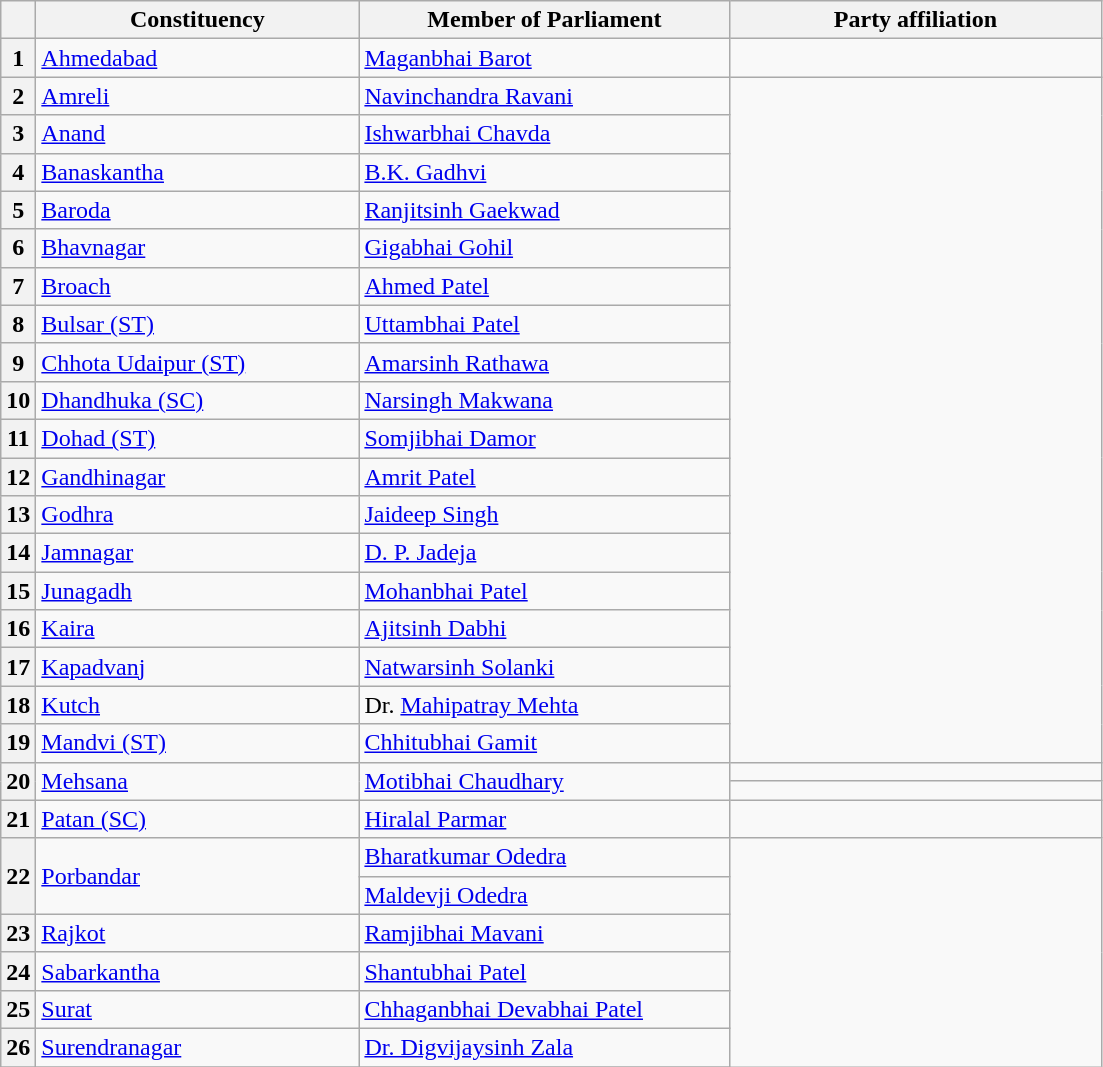<table class="wikitable sortable">
<tr style="text-align:center;">
<th></th>
<th style="width:13em">Constituency</th>
<th style="width:15em">Member of Parliament</th>
<th colspan="2" style="width:15em">Party affiliation</th>
</tr>
<tr>
<th>1</th>
<td><a href='#'>Ahmedabad</a></td>
<td><a href='#'>Maganbhai Barot</a></td>
<td></td>
</tr>
<tr>
<th>2</th>
<td><a href='#'>Amreli</a></td>
<td><a href='#'>Navinchandra Ravani</a></td>
</tr>
<tr>
<th>3</th>
<td><a href='#'>Anand</a></td>
<td><a href='#'>Ishwarbhai Chavda</a></td>
</tr>
<tr>
<th>4</th>
<td><a href='#'>Banaskantha</a></td>
<td><a href='#'>B.K. Gadhvi</a></td>
</tr>
<tr>
<th>5</th>
<td><a href='#'>Baroda</a></td>
<td><a href='#'>Ranjitsinh Gaekwad</a></td>
</tr>
<tr>
<th>6</th>
<td><a href='#'>Bhavnagar</a></td>
<td><a href='#'>Gigabhai Gohil</a></td>
</tr>
<tr>
<th>7</th>
<td><a href='#'>Broach</a></td>
<td><a href='#'>Ahmed Patel</a></td>
</tr>
<tr>
<th>8</th>
<td><a href='#'>Bulsar (ST)</a></td>
<td><a href='#'>Uttambhai Patel</a></td>
</tr>
<tr>
<th>9</th>
<td><a href='#'>Chhota Udaipur (ST)</a></td>
<td><a href='#'>Amarsinh Rathawa</a></td>
</tr>
<tr>
<th>10</th>
<td><a href='#'>Dhandhuka (SC)</a></td>
<td><a href='#'>Narsingh Makwana</a></td>
</tr>
<tr>
<th>11</th>
<td><a href='#'>Dohad (ST)</a></td>
<td><a href='#'>Somjibhai Damor</a></td>
</tr>
<tr>
<th>12</th>
<td><a href='#'>Gandhinagar</a></td>
<td><a href='#'>Amrit Patel</a></td>
</tr>
<tr>
<th>13</th>
<td><a href='#'>Godhra</a></td>
<td><a href='#'>Jaideep Singh</a></td>
</tr>
<tr>
<th>14</th>
<td><a href='#'>Jamnagar</a></td>
<td><a href='#'>D. P. Jadeja</a></td>
</tr>
<tr>
<th>15</th>
<td><a href='#'>Junagadh</a></td>
<td><a href='#'>Mohanbhai Patel</a></td>
</tr>
<tr>
<th>16</th>
<td><a href='#'>Kaira</a></td>
<td><a href='#'>Ajitsinh Dabhi</a></td>
</tr>
<tr>
<th>17</th>
<td><a href='#'>Kapadvanj</a></td>
<td><a href='#'>Natwarsinh Solanki</a></td>
</tr>
<tr>
<th>18</th>
<td><a href='#'>Kutch</a></td>
<td>Dr. <a href='#'>Mahipatray Mehta</a></td>
</tr>
<tr>
<th>19</th>
<td><a href='#'>Mandvi (ST)</a></td>
<td><a href='#'>Chhitubhai Gamit</a></td>
</tr>
<tr>
<th rowspan=2>20</th>
<td rowspan=2><a href='#'>Mehsana</a></td>
<td rowspan=2><a href='#'>Motibhai Chaudhary</a></td>
<td></td>
</tr>
<tr>
<td></td>
</tr>
<tr>
<th>21</th>
<td><a href='#'>Patan (SC)</a></td>
<td><a href='#'>Hiralal Parmar</a></td>
<td></td>
</tr>
<tr>
<th rowspan=2>22</th>
<td rowspan=2><a href='#'>Porbandar</a></td>
<td><a href='#'>Bharatkumar Odedra</a></td>
</tr>
<tr>
<td><a href='#'>Maldevji Odedra</a></td>
</tr>
<tr>
<th>23</th>
<td><a href='#'>Rajkot</a></td>
<td><a href='#'>Ramjibhai Mavani</a></td>
</tr>
<tr>
<th>24</th>
<td><a href='#'>Sabarkantha</a></td>
<td><a href='#'>Shantubhai Patel</a></td>
</tr>
<tr>
<th>25</th>
<td><a href='#'>Surat</a></td>
<td><a href='#'>Chhaganbhai Devabhai Patel</a></td>
</tr>
<tr>
<th>26</th>
<td><a href='#'>Surendranagar</a></td>
<td><a href='#'>Dr. Digvijaysinh Zala</a></td>
</tr>
<tr>
</tr>
</table>
